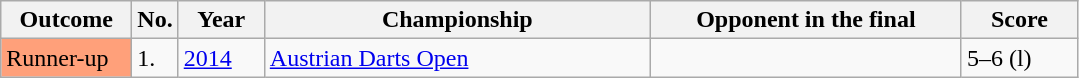<table class="sortable wikitable">
<tr>
<th style="width:80px;">Outcome</th>
<th style="width:20px;">No.</th>
<th style="width:50px;">Year</th>
<th style="width:250px;">Championship</th>
<th style="width:200px;">Opponent in the final</th>
<th style="width:70px;">Score</th>
</tr>
<tr style>
<td style="background:#ffa07a;">Runner-up</td>
<td>1.</td>
<td><a href='#'>2014</a></td>
<td><a href='#'>Austrian Darts Open</a></td>
<td></td>
<td>5–6 (l)</td>
</tr>
</table>
